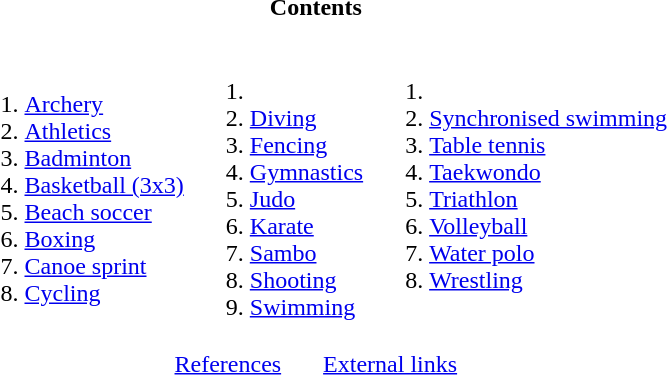<table id="toc" class="toc" summary="Contents">
<tr>
<td style="text-align:center;" colspan=3><strong>Contents</strong></td>
</tr>
<tr>
<td><br><ol><li><a href='#'>Archery</a></li><li><a href='#'>Athletics</a></li><li><a href='#'>Badminton</a></li><li><a href='#'>Basketball (3x3)</a></li><li><a href='#'>Beach soccer</a></li><li><a href='#'>Boxing</a></li><li><a href='#'>Canoe sprint</a></li><li><a href='#'>Cycling</a></li></ol></td>
<td valign=top><br><ol><li><li><a href='#'>Diving</a></li><li><a href='#'>Fencing</a></li><li><a href='#'>Gymnastics</a></li><li><a href='#'>Judo</a></li><li><a href='#'>Karate</a></li><li><a href='#'>Sambo</a></li><li><a href='#'>Shooting</a></li><li><a href='#'>Swimming</a></li></ol></td>
<td valign=top><br><ol><li><li><a href='#'>Synchronised swimming</a></li><li><a href='#'>Table tennis</a></li><li><a href='#'>Taekwondo</a></li><li><a href='#'>Triathlon</a></li><li><a href='#'>Volleyball</a></li><li><a href='#'>Water polo</a></li><li><a href='#'>Wrestling</a></li></ol></td>
</tr>
<tr>
<td style="text-align:center;" colspan="3"><a href='#'>References</a>       <a href='#'>External links</a></td>
</tr>
</table>
